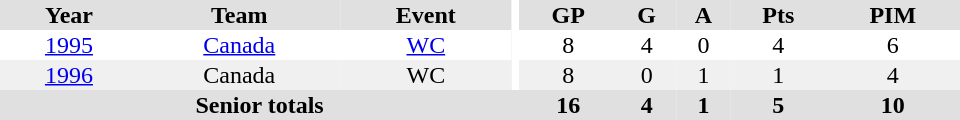<table border="0" cellpadding="1" cellspacing="0" ID="Table3" style="text-align:center; width:40em">
<tr bgcolor="#e0e0e0">
<th>Year</th>
<th>Team</th>
<th>Event</th>
<th rowspan="102" bgcolor="#ffffff"></th>
<th>GP</th>
<th>G</th>
<th>A</th>
<th>Pts</th>
<th>PIM</th>
</tr>
<tr>
<td><a href='#'>1995</a></td>
<td><a href='#'>Canada</a></td>
<td><a href='#'>WC</a></td>
<td>8</td>
<td>4</td>
<td>0</td>
<td>4</td>
<td>6</td>
</tr>
<tr bgcolor="#f0f0f0">
<td><a href='#'>1996</a></td>
<td>Canada</td>
<td>WC</td>
<td>8</td>
<td>0</td>
<td>1</td>
<td>1</td>
<td>4</td>
</tr>
<tr bgcolor="#e0e0e0">
<th colspan="4">Senior totals</th>
<th>16</th>
<th>4</th>
<th>1</th>
<th>5</th>
<th>10</th>
</tr>
</table>
